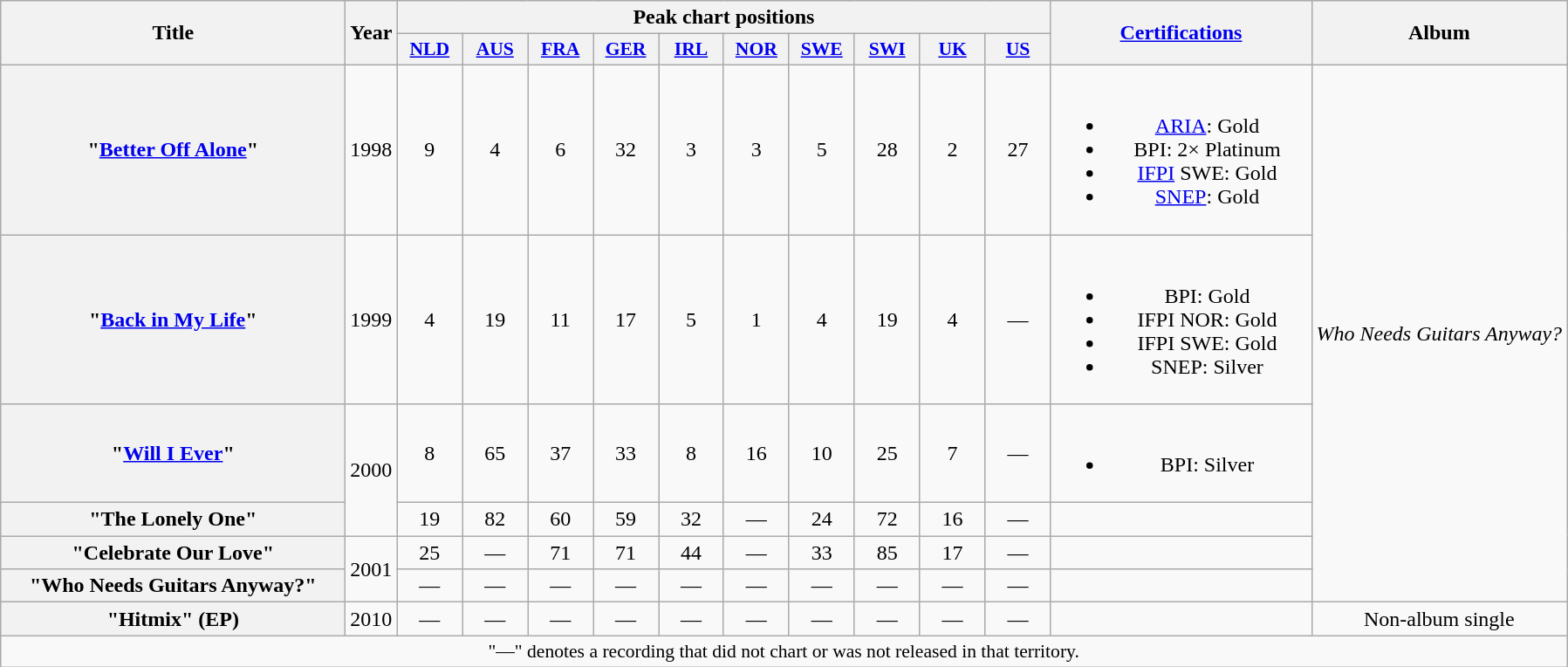<table class="wikitable plainrowheaders" style="text-align:center;">
<tr>
<th scope="col" rowspan="2" style="width:16em;">Title</th>
<th scope="col" rowspan="2">Year</th>
<th scope="col" colspan="10">Peak chart positions</th>
<th scope="col" rowspan="2" style="width:12em;"><a href='#'>Certifications</a></th>
<th scope="col" rowspan="2">Album</th>
</tr>
<tr>
<th scope="col" style="width:3em;font-size:90%;"><a href='#'>NLD</a><br></th>
<th scope="col" style="width:3em;font-size:90%;"><a href='#'>AUS</a><br></th>
<th scope="col" style="width:3em;font-size:90%;"><a href='#'>FRA</a><br></th>
<th scope="col" style="width:3em;font-size:90%;"><a href='#'>GER</a><br></th>
<th scope="col" style="width:3em;font-size:90%;"><a href='#'>IRL</a><br></th>
<th scope="col" style="width:3em;font-size:90%;"><a href='#'>NOR</a><br></th>
<th scope="col" style="width:3em;font-size:90%;"><a href='#'>SWE</a><br></th>
<th scope="col" style="width:3em;font-size:90%;"><a href='#'>SWI</a><br></th>
<th scope="col" style="width:3em;font-size:90%;"><a href='#'>UK</a><br></th>
<th scope="col" style="width:3em;font-size:90%;"><a href='#'>US</a><br></th>
</tr>
<tr>
<th scope="row">"<a href='#'>Better Off Alone</a>"</th>
<td>1998</td>
<td>9</td>
<td>4</td>
<td>6</td>
<td>32</td>
<td>3</td>
<td>3</td>
<td>5</td>
<td>28</td>
<td>2</td>
<td>27</td>
<td><br><ul><li><a href='#'>ARIA</a>: Gold</li><li>BPI: 2× Platinum</li><li><a href='#'>IFPI</a> SWE: Gold</li><li><a href='#'>SNEP</a>: Gold</li></ul></td>
<td rowspan="6"><em>Who Needs Guitars Anyway?</em></td>
</tr>
<tr>
<th scope="row">"<a href='#'>Back in My Life</a>"</th>
<td>1999</td>
<td>4</td>
<td>19</td>
<td>11</td>
<td>17</td>
<td>5</td>
<td>1</td>
<td>4</td>
<td>19</td>
<td>4</td>
<td>—</td>
<td><br><ul><li>BPI: Gold</li><li>IFPI NOR: Gold</li><li>IFPI SWE: Gold</li><li>SNEP: Silver</li></ul></td>
</tr>
<tr>
<th scope="row">"<a href='#'>Will I Ever</a>"</th>
<td rowspan="2">2000</td>
<td>8</td>
<td>65</td>
<td>37</td>
<td>33</td>
<td>8</td>
<td>16</td>
<td>10</td>
<td>25</td>
<td>7</td>
<td>—</td>
<td><br><ul><li>BPI: Silver</li></ul></td>
</tr>
<tr>
<th scope="row">"The Lonely One"</th>
<td>19</td>
<td>82</td>
<td>60</td>
<td>59</td>
<td>32</td>
<td>—</td>
<td>24</td>
<td>72</td>
<td>16</td>
<td>—</td>
<td></td>
</tr>
<tr>
<th scope="row">"Celebrate Our Love"</th>
<td rowspan="2">2001</td>
<td>25</td>
<td>—</td>
<td>71</td>
<td>71</td>
<td>44</td>
<td>—</td>
<td>33</td>
<td>85</td>
<td>17</td>
<td>—</td>
<td></td>
</tr>
<tr>
<th scope="row">"Who Needs Guitars Anyway?"</th>
<td>—</td>
<td>—</td>
<td>—</td>
<td>—</td>
<td>—</td>
<td>—</td>
<td>—</td>
<td>—</td>
<td>—</td>
<td>—</td>
<td></td>
</tr>
<tr>
<th scope="row">"Hitmix" (EP)</th>
<td>2010</td>
<td>—</td>
<td>—</td>
<td>—</td>
<td>—</td>
<td>—</td>
<td>—</td>
<td>—</td>
<td>—</td>
<td>—</td>
<td>—</td>
<td></td>
<td>Non-album single</td>
</tr>
<tr>
<td colspan="14" style="font-size:90%">"—" denotes a recording that did not chart or was not released in that territory.</td>
</tr>
</table>
